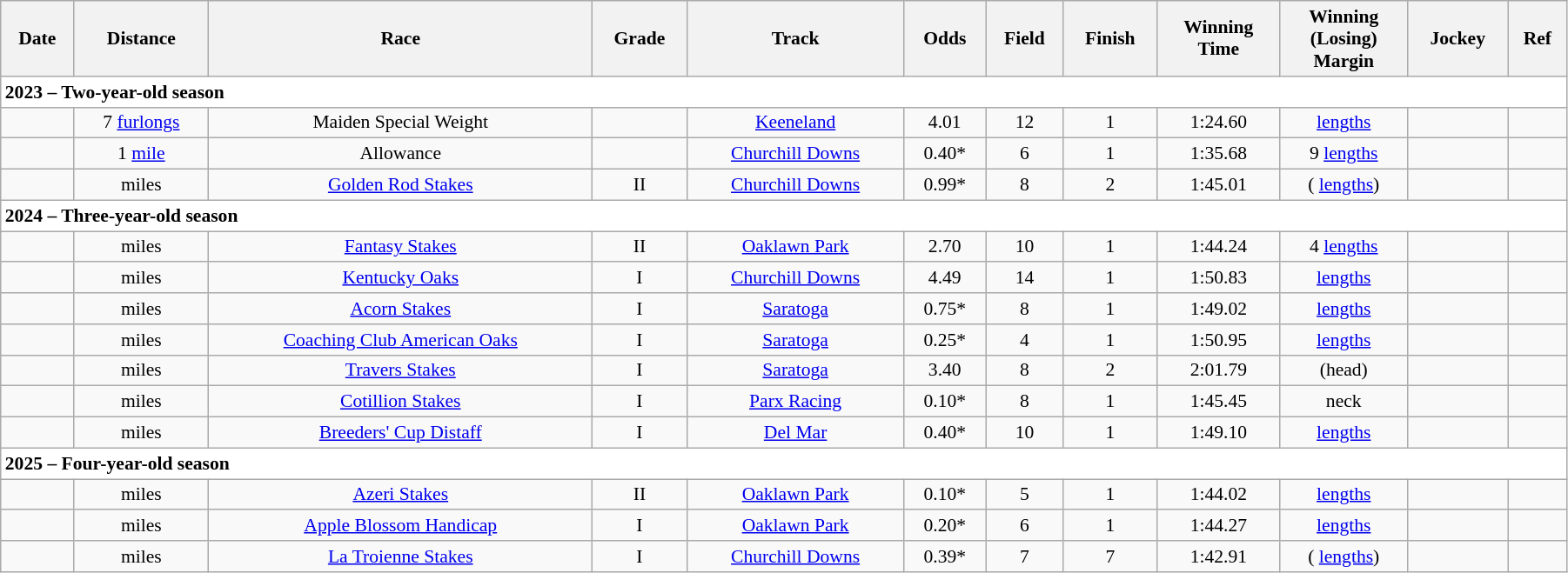<table class = "wikitable sortable" style="text-align:center; width:95%; font-size:90%">
<tr>
<th scope="col">Date</th>
<th scope="col">Distance</th>
<th scope="col">Race</th>
<th scope="col">Grade</th>
<th scope="col">Track</th>
<th scope="col">Odds</th>
<th scope="col">Field</th>
<th scope="col">Finish</th>
<th scope="col">Winning<br>Time</th>
<th scope="col">Winning<br>(Losing)<br>Margin</th>
<th scope="col">Jockey</th>
<th scope="col" class="unsortable">Ref</th>
</tr>
<tr style="background-color:white">
<td align="left" colspan=12><strong>2023 – Two-year-old season</strong></td>
</tr>
<tr>
<td></td>
<td> 7 <a href='#'>furlongs</a></td>
<td>Maiden Special Weight</td>
<td></td>
<td><a href='#'>Keeneland</a></td>
<td>4.01</td>
<td>12</td>
<td>1</td>
<td>1:24.60</td>
<td> <a href='#'>lengths</a></td>
<td></td>
<td></td>
</tr>
<tr>
<td></td>
<td> 1 <a href='#'>mile</a></td>
<td>Allowance</td>
<td></td>
<td><a href='#'>Churchill Downs</a></td>
<td>0.40*</td>
<td>6</td>
<td>1</td>
<td>1:35.68</td>
<td>9 <a href='#'>lengths</a></td>
<td></td>
<td></td>
</tr>
<tr>
<td></td>
<td>  miles</td>
<td><a href='#'>Golden Rod Stakes</a></td>
<td>II</td>
<td><a href='#'>Churchill Downs</a></td>
<td>0.99*</td>
<td>8</td>
<td>2</td>
<td>1:45.01</td>
<td> ( <a href='#'>lengths</a>)</td>
<td></td>
<td></td>
</tr>
<tr style="background-color:white">
<td align="left" colspan=12><strong>2024 – Three-year-old season</strong></td>
</tr>
<tr>
<td></td>
<td>  miles</td>
<td><a href='#'>Fantasy Stakes</a></td>
<td>II</td>
<td><a href='#'>Oaklawn Park</a></td>
<td>2.70</td>
<td>10</td>
<td>1</td>
<td>1:44.24</td>
<td>4 <a href='#'>lengths</a></td>
<td></td>
<td></td>
</tr>
<tr>
<td></td>
<td>  miles</td>
<td><a href='#'>Kentucky Oaks</a></td>
<td>I</td>
<td><a href='#'>Churchill Downs</a></td>
<td>4.49</td>
<td>14</td>
<td>1</td>
<td>1:50.83</td>
<td>  <a href='#'>lengths</a></td>
<td></td>
<td></td>
</tr>
<tr>
<td></td>
<td>  miles</td>
<td><a href='#'>Acorn Stakes</a></td>
<td>I</td>
<td><a href='#'>Saratoga</a></td>
<td>0.75*</td>
<td>8</td>
<td>1</td>
<td>1:49.02</td>
<td>  <a href='#'>lengths</a></td>
<td></td>
<td></td>
</tr>
<tr>
<td></td>
<td>  miles</td>
<td><a href='#'>Coaching Club American Oaks</a></td>
<td>I</td>
<td><a href='#'>Saratoga</a></td>
<td>0.25*</td>
<td>4</td>
<td>1</td>
<td>1:50.95</td>
<td>  <a href='#'>lengths</a></td>
<td></td>
<td></td>
</tr>
<tr>
<td></td>
<td>  miles</td>
<td><a href='#'>Travers Stakes</a></td>
<td>I</td>
<td><a href='#'>Saratoga</a></td>
<td>3.40</td>
<td>8</td>
<td>2</td>
<td>2:01.79</td>
<td> (head)</td>
<td></td>
<td></td>
</tr>
<tr>
<td></td>
<td>  miles</td>
<td><a href='#'>Cotillion Stakes</a></td>
<td>I</td>
<td><a href='#'>Parx Racing</a></td>
<td>0.10*</td>
<td>8</td>
<td>1</td>
<td>1:45.45</td>
<td> neck</td>
<td></td>
<td></td>
</tr>
<tr>
<td></td>
<td>  miles</td>
<td><a href='#'>Breeders' Cup Distaff</a></td>
<td>I</td>
<td><a href='#'>Del Mar</a></td>
<td>0.40*</td>
<td>10</td>
<td>1</td>
<td>1:49.10</td>
<td>  <a href='#'>lengths</a></td>
<td></td>
<td></td>
</tr>
<tr style="background-color:white">
<td align="left" colspan=12><strong>2025 – Four-year-old season</strong></td>
</tr>
<tr>
<td></td>
<td>  miles</td>
<td><a href='#'>Azeri Stakes</a></td>
<td>II</td>
<td><a href='#'>Oaklawn Park</a></td>
<td>0.10*</td>
<td>5</td>
<td>1</td>
<td>1:44.02</td>
<td>  <a href='#'>lengths</a></td>
<td></td>
<td></td>
</tr>
<tr>
<td></td>
<td>  miles</td>
<td><a href='#'>Apple Blossom Handicap</a></td>
<td>I</td>
<td><a href='#'>Oaklawn Park</a></td>
<td>0.20*</td>
<td>6</td>
<td>1</td>
<td>1:44.27</td>
<td>  <a href='#'>lengths</a></td>
<td></td>
<td></td>
</tr>
<tr>
<td></td>
<td>  miles</td>
<td><a href='#'>La Troienne Stakes</a></td>
<td>I</td>
<td><a href='#'>Churchill Downs</a></td>
<td>0.39*</td>
<td>7</td>
<td>7</td>
<td>1:42.91</td>
<td> ( <a href='#'>lengths</a>)</td>
<td></td>
<td></td>
</tr>
</table>
